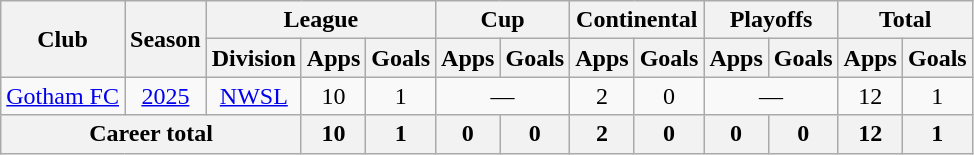<table class="wikitable" style="text-align: center;">
<tr>
<th rowspan="2">Club</th>
<th rowspan="2">Season</th>
<th colspan="3">League</th>
<th colspan="2">Cup</th>
<th colspan="2"><strong>Continental</strong></th>
<th colspan="2">Playoffs</th>
<th colspan="2">Total</th>
</tr>
<tr>
<th>Division</th>
<th>Apps</th>
<th>Goals</th>
<th>Apps</th>
<th>Goals</th>
<th>Apps</th>
<th>Goals</th>
<th>Apps</th>
<th>Goals</th>
<th>Apps</th>
<th>Goals</th>
</tr>
<tr>
<td><a href='#'>Gotham FC</a></td>
<td><a href='#'>2025</a></td>
<td><a href='#'>NWSL</a></td>
<td>10</td>
<td>1</td>
<td colspan="2">—</td>
<td>2</td>
<td>0</td>
<td colspan="2">—</td>
<td>12</td>
<td>1</td>
</tr>
<tr>
<th colspan="3">Career total</th>
<th>10</th>
<th>1</th>
<th>0</th>
<th>0</th>
<th>2</th>
<th>0</th>
<th>0</th>
<th>0</th>
<th>12</th>
<th>1</th>
</tr>
</table>
